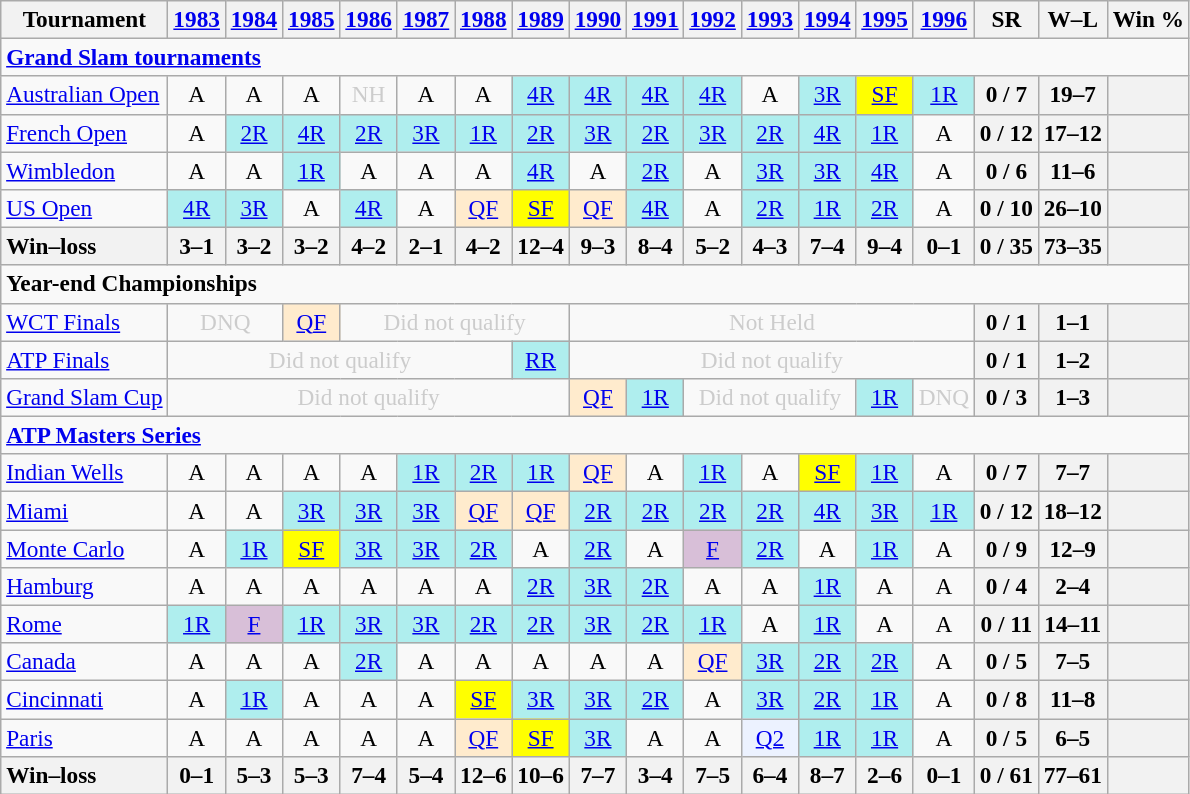<table class=wikitable style=text-align:center;font-size:97%>
<tr>
<th>Tournament</th>
<th><a href='#'>1983</a></th>
<th><a href='#'>1984</a></th>
<th><a href='#'>1985</a></th>
<th><a href='#'>1986</a></th>
<th><a href='#'>1987</a></th>
<th><a href='#'>1988</a></th>
<th><a href='#'>1989</a></th>
<th><a href='#'>1990</a></th>
<th><a href='#'>1991</a></th>
<th><a href='#'>1992</a></th>
<th><a href='#'>1993</a></th>
<th><a href='#'>1994</a></th>
<th><a href='#'>1995</a></th>
<th><a href='#'>1996</a></th>
<th>SR</th>
<th>W–L</th>
<th>Win %</th>
</tr>
<tr>
<td colspan=23 align=left><strong><a href='#'>Grand Slam tournaments</a></strong></td>
</tr>
<tr>
<td align=left><a href='#'>Australian Open</a></td>
<td>A</td>
<td>A</td>
<td>A</td>
<td colspan=1 style=color:#cccccc>NH</td>
<td>A</td>
<td>A</td>
<td bgcolor=afeeee><a href='#'>4R</a></td>
<td bgcolor=afeeee><a href='#'>4R</a></td>
<td bgcolor=afeeee><a href='#'>4R</a></td>
<td bgcolor=afeeee><a href='#'>4R</a></td>
<td>A</td>
<td bgcolor=afeeee><a href='#'>3R</a></td>
<td bgcolor=yellow><a href='#'>SF</a></td>
<td bgcolor=afeeee><a href='#'>1R</a></td>
<th>0 / 7</th>
<th>19–7</th>
<th></th>
</tr>
<tr>
<td align=left><a href='#'>French Open</a></td>
<td>A</td>
<td bgcolor=afeeee><a href='#'>2R</a></td>
<td bgcolor=afeeee><a href='#'>4R</a></td>
<td bgcolor=afeeee><a href='#'>2R</a></td>
<td bgcolor=afeeee><a href='#'>3R</a></td>
<td bgcolor=afeeee><a href='#'>1R</a></td>
<td bgcolor=afeeee><a href='#'>2R</a></td>
<td bgcolor=afeeee><a href='#'>3R</a></td>
<td bgcolor=afeeee><a href='#'>2R</a></td>
<td bgcolor=afeeee><a href='#'>3R</a></td>
<td bgcolor=afeeee><a href='#'>2R</a></td>
<td bgcolor=afeeee><a href='#'>4R</a></td>
<td bgcolor=afeeee><a href='#'>1R</a></td>
<td>A</td>
<th>0 / 12</th>
<th>17–12</th>
<th></th>
</tr>
<tr>
<td align=left><a href='#'>Wimbledon</a></td>
<td>A</td>
<td>A</td>
<td bgcolor=afeeee><a href='#'>1R</a></td>
<td>A</td>
<td>A</td>
<td>A</td>
<td bgcolor=afeeee><a href='#'>4R</a></td>
<td>A</td>
<td bgcolor=afeeee><a href='#'>2R</a></td>
<td>A</td>
<td bgcolor=afeeee><a href='#'>3R</a></td>
<td bgcolor=afeeee><a href='#'>3R</a></td>
<td bgcolor=afeeee><a href='#'>4R</a></td>
<td>A</td>
<th>0 / 6</th>
<th>11–6</th>
<th></th>
</tr>
<tr>
<td align=left><a href='#'>US Open</a></td>
<td bgcolor=afeeee><a href='#'>4R</a></td>
<td bgcolor=afeeee><a href='#'>3R</a></td>
<td>A</td>
<td bgcolor=afeeee><a href='#'>4R</a></td>
<td>A</td>
<td bgcolor=ffebcd><a href='#'>QF</a></td>
<td bgcolor=yellow><a href='#'>SF</a></td>
<td bgcolor=ffebcd><a href='#'>QF</a></td>
<td bgcolor=afeeee><a href='#'>4R</a></td>
<td>A</td>
<td bgcolor=afeeee><a href='#'>2R</a></td>
<td bgcolor=afeeee><a href='#'>1R</a></td>
<td bgcolor=afeeee><a href='#'>2R</a></td>
<td>A</td>
<th>0 / 10</th>
<th>26–10</th>
<th></th>
</tr>
<tr>
<th style=text-align:left>Win–loss</th>
<th>3–1</th>
<th>3–2</th>
<th>3–2</th>
<th>4–2</th>
<th>2–1</th>
<th>4–2</th>
<th>12–4</th>
<th>9–3</th>
<th>8–4</th>
<th>5–2</th>
<th>4–3</th>
<th>7–4</th>
<th>9–4</th>
<th>0–1</th>
<th>0 / 35</th>
<th>73–35</th>
<th></th>
</tr>
<tr>
<td colspan=22 align=left><strong>Year-end Championships</strong></td>
</tr>
<tr>
<td align=left><a href='#'>WCT Finals</a></td>
<td colspan=2 style=color:#cccccc>DNQ</td>
<td style=background:#ffebcd><a href='#'>QF</a></td>
<td colspan=4 style=color:#cccccc>Did not qualify</td>
<td colspan=7 style=color:#cccccc>Not Held</td>
<th>0 / 1</th>
<th>1–1</th>
<th></th>
</tr>
<tr>
<td align=left><a href='#'>ATP Finals</a></td>
<td colspan=6 style=color:#cccccc>Did not qualify</td>
<td style=background:#afeeee><a href='#'>RR</a></td>
<td colspan=7 style=color:#cccccc>Did not qualify</td>
<th>0 / 1</th>
<th>1–2</th>
<th></th>
</tr>
<tr>
<td align=left><a href='#'>Grand Slam Cup</a></td>
<td colspan=7 style=color:#cccccc>Did not qualify</td>
<td style=background:#ffebcd><a href='#'>QF</a></td>
<td style=background:#afeeee><a href='#'>1R</a></td>
<td colspan=3 style=color:#cccccc>Did not qualify</td>
<td style=background:#afeeee><a href='#'>1R</a></td>
<td colspan=1 style=color:#cccccc>DNQ</td>
<th>0 / 3</th>
<th>1–3</th>
<th></th>
</tr>
<tr>
<td colspan=23 align=left><strong><a href='#'>ATP Masters Series</a></strong></td>
</tr>
<tr>
<td align=left><a href='#'>Indian Wells</a></td>
<td>A</td>
<td>A</td>
<td>A</td>
<td>A</td>
<td bgcolor=afeeee><a href='#'>1R</a></td>
<td bgcolor=afeeee><a href='#'>2R</a></td>
<td bgcolor=afeeee><a href='#'>1R</a></td>
<td bgcolor=ffebcd><a href='#'>QF</a></td>
<td>A</td>
<td bgcolor=afeeee><a href='#'>1R</a></td>
<td>A</td>
<td bgcolor=yellow><a href='#'>SF</a></td>
<td bgcolor=afeeee><a href='#'>1R</a></td>
<td>A</td>
<th>0 / 7</th>
<th>7–7</th>
<th></th>
</tr>
<tr>
<td align=left><a href='#'>Miami</a></td>
<td>A</td>
<td>A</td>
<td bgcolor=afeeee><a href='#'>3R</a></td>
<td bgcolor=afeeee><a href='#'>3R</a></td>
<td bgcolor=afeeee><a href='#'>3R</a></td>
<td bgcolor=ffebcd><a href='#'>QF</a></td>
<td bgcolor=ffebcd><a href='#'>QF</a></td>
<td bgcolor=afeeee><a href='#'>2R</a></td>
<td bgcolor=afeeee><a href='#'>2R</a></td>
<td bgcolor=afeeee><a href='#'>2R</a></td>
<td bgcolor=afeeee><a href='#'>2R</a></td>
<td bgcolor=afeeee><a href='#'>4R</a></td>
<td bgcolor=afeeee><a href='#'>3R</a></td>
<td bgcolor=afeeee><a href='#'>1R</a></td>
<th>0 / 12</th>
<th>18–12</th>
<th></th>
</tr>
<tr>
<td align=left><a href='#'>Monte Carlo</a></td>
<td>A</td>
<td bgcolor=afeeee><a href='#'>1R</a></td>
<td bgcolor=yellow><a href='#'>SF</a></td>
<td bgcolor=afeeee><a href='#'>3R</a></td>
<td bgcolor=afeeee><a href='#'>3R</a></td>
<td bgcolor=afeeee><a href='#'>2R</a></td>
<td>A</td>
<td bgcolor=afeeee><a href='#'>2R</a></td>
<td>A</td>
<td bgcolor=thistle><a href='#'>F</a></td>
<td bgcolor=afeeee><a href='#'>2R</a></td>
<td>A</td>
<td bgcolor=afeeee><a href='#'>1R</a></td>
<td>A</td>
<th>0 / 9</th>
<th>12–9</th>
<th></th>
</tr>
<tr>
<td align=left><a href='#'>Hamburg</a></td>
<td>A</td>
<td>A</td>
<td>A</td>
<td>A</td>
<td>A</td>
<td>A</td>
<td bgcolor=afeeee><a href='#'>2R</a></td>
<td bgcolor=afeeee><a href='#'>3R</a></td>
<td bgcolor=afeeee><a href='#'>2R</a></td>
<td>A</td>
<td>A</td>
<td bgcolor=afeeee><a href='#'>1R</a></td>
<td>A</td>
<td>A</td>
<th>0 / 4</th>
<th>2–4</th>
<th></th>
</tr>
<tr>
<td align=left><a href='#'>Rome</a></td>
<td bgcolor=afeeee><a href='#'>1R</a></td>
<td bgcolor=thistle><a href='#'>F</a></td>
<td bgcolor=afeeee><a href='#'>1R</a></td>
<td bgcolor=afeeee><a href='#'>3R</a></td>
<td bgcolor=afeeee><a href='#'>3R</a></td>
<td bgcolor=afeeee><a href='#'>2R</a></td>
<td bgcolor=afeeee><a href='#'>2R</a></td>
<td bgcolor=afeeee><a href='#'>3R</a></td>
<td bgcolor=afeeee><a href='#'>2R</a></td>
<td bgcolor=afeeee><a href='#'>1R</a></td>
<td>A</td>
<td bgcolor=afeeee><a href='#'>1R</a></td>
<td>A</td>
<td>A</td>
<th>0 / 11</th>
<th>14–11</th>
<th></th>
</tr>
<tr>
<td align=left><a href='#'>Canada</a></td>
<td>A</td>
<td>A</td>
<td>A</td>
<td bgcolor=afeeee><a href='#'>2R</a></td>
<td>A</td>
<td>A</td>
<td>A</td>
<td>A</td>
<td>A</td>
<td bgcolor=ffebcd><a href='#'>QF</a></td>
<td bgcolor=afeeee><a href='#'>3R</a></td>
<td bgcolor=afeeee><a href='#'>2R</a></td>
<td bgcolor=afeeee><a href='#'>2R</a></td>
<td>A</td>
<th>0 / 5</th>
<th>7–5</th>
<th></th>
</tr>
<tr>
<td align=left><a href='#'>Cincinnati</a></td>
<td>A</td>
<td bgcolor=afeeee><a href='#'>1R</a></td>
<td>A</td>
<td>A</td>
<td>A</td>
<td bgcolor=yellow><a href='#'>SF</a></td>
<td bgcolor=afeeee><a href='#'>3R</a></td>
<td bgcolor=afeeee><a href='#'>3R</a></td>
<td bgcolor=afeeee><a href='#'>2R</a></td>
<td>A</td>
<td bgcolor=afeeee><a href='#'>3R</a></td>
<td bgcolor=afeeee><a href='#'>2R</a></td>
<td bgcolor=afeeee><a href='#'>1R</a></td>
<td>A</td>
<th>0 / 8</th>
<th>11–8</th>
<th></th>
</tr>
<tr>
<td align=left><a href='#'>Paris</a></td>
<td>A</td>
<td>A</td>
<td>A</td>
<td>A</td>
<td>A</td>
<td bgcolor=ffebcd><a href='#'>QF</a></td>
<td bgcolor=yellow><a href='#'>SF</a></td>
<td bgcolor=afeeee><a href='#'>3R</a></td>
<td>A</td>
<td>A</td>
<td bgcolor=ecf2ff><a href='#'>Q2</a></td>
<td bgcolor=afeeee><a href='#'>1R</a></td>
<td bgcolor=afeeee><a href='#'>1R</a></td>
<td>A</td>
<th>0 / 5</th>
<th>6–5</th>
<th></th>
</tr>
<tr>
<th style=text-align:left>Win–loss</th>
<th>0–1</th>
<th>5–3</th>
<th>5–3</th>
<th>7–4</th>
<th>5–4</th>
<th>12–6</th>
<th>10–6</th>
<th>7–7</th>
<th>3–4</th>
<th>7–5</th>
<th>6–4</th>
<th>8–7</th>
<th>2–6</th>
<th>0–1</th>
<th>0 / 61</th>
<th>77–61</th>
<th></th>
</tr>
</table>
